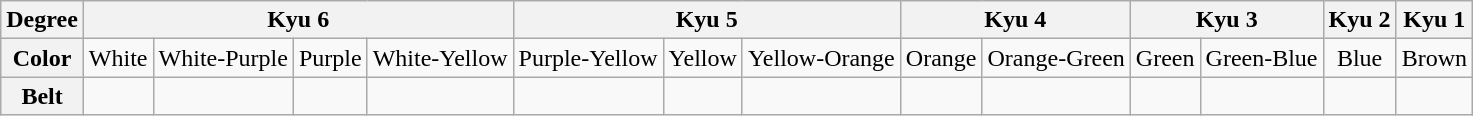<table class="wikitable" style="text-align:center;">
<tr>
<th>Degree</th>
<th colspan="4">Kyu 6</th>
<th colspan="3">Kyu 5</th>
<th colspan="2">Kyu 4</th>
<th colspan="2">Kyu 3</th>
<th>Kyu 2</th>
<th>Kyu 1</th>
</tr>
<tr>
<th>Color</th>
<td>White</td>
<td>White-Purple</td>
<td>Purple</td>
<td>White-Yellow</td>
<td>Purple-Yellow</td>
<td>Yellow</td>
<td>Yellow-Orange</td>
<td>Orange</td>
<td>Orange-Green</td>
<td>Green</td>
<td>Green-Blue</td>
<td>Blue</td>
<td>Brown</td>
</tr>
<tr>
<th>Belt</th>
<td></td>
<td></td>
<td></td>
<td></td>
<td></td>
<td></td>
<td></td>
<td></td>
<td></td>
<td></td>
<td></td>
<td></td>
<td></td>
</tr>
</table>
